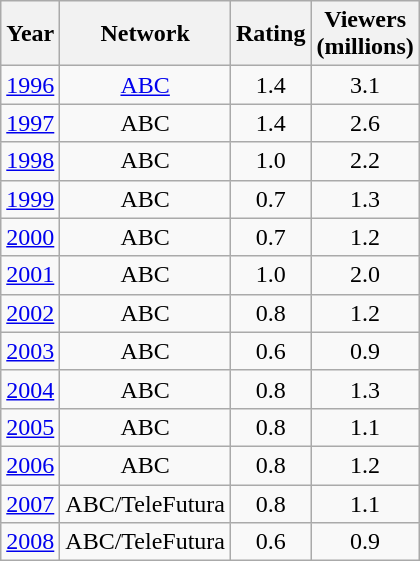<table class="wikitable sortable" style="text-align: center;">
<tr>
<th>Year</th>
<th>Network</th>
<th>Rating</th>
<th>Viewers <br> (millions)</th>
</tr>
<tr>
<td><a href='#'>1996</a></td>
<td><a href='#'>ABC</a></td>
<td>1.4</td>
<td>3.1</td>
</tr>
<tr>
<td><a href='#'>1997</a></td>
<td>ABC</td>
<td>1.4</td>
<td>2.6</td>
</tr>
<tr>
<td><a href='#'>1998</a></td>
<td>ABC</td>
<td>1.0</td>
<td>2.2</td>
</tr>
<tr>
<td><a href='#'>1999</a></td>
<td>ABC</td>
<td>0.7</td>
<td>1.3</td>
</tr>
<tr>
<td><a href='#'>2000</a></td>
<td>ABC</td>
<td>0.7</td>
<td>1.2</td>
</tr>
<tr>
<td><a href='#'>2001</a></td>
<td>ABC</td>
<td>1.0</td>
<td>2.0</td>
</tr>
<tr>
<td><a href='#'>2002</a></td>
<td>ABC</td>
<td>0.8</td>
<td>1.2</td>
</tr>
<tr>
<td><a href='#'>2003</a></td>
<td>ABC</td>
<td>0.6</td>
<td>0.9</td>
</tr>
<tr>
<td><a href='#'>2004</a></td>
<td>ABC</td>
<td>0.8</td>
<td>1.3</td>
</tr>
<tr>
<td><a href='#'>2005</a></td>
<td>ABC</td>
<td>0.8</td>
<td>1.1</td>
</tr>
<tr>
<td><a href='#'>2006</a></td>
<td>ABC</td>
<td>0.8</td>
<td>1.2</td>
</tr>
<tr>
<td><a href='#'>2007</a></td>
<td>ABC/TeleFutura</td>
<td>0.8</td>
<td>1.1</td>
</tr>
<tr>
<td><a href='#'>2008</a></td>
<td>ABC/TeleFutura</td>
<td>0.6</td>
<td>0.9</td>
</tr>
</table>
